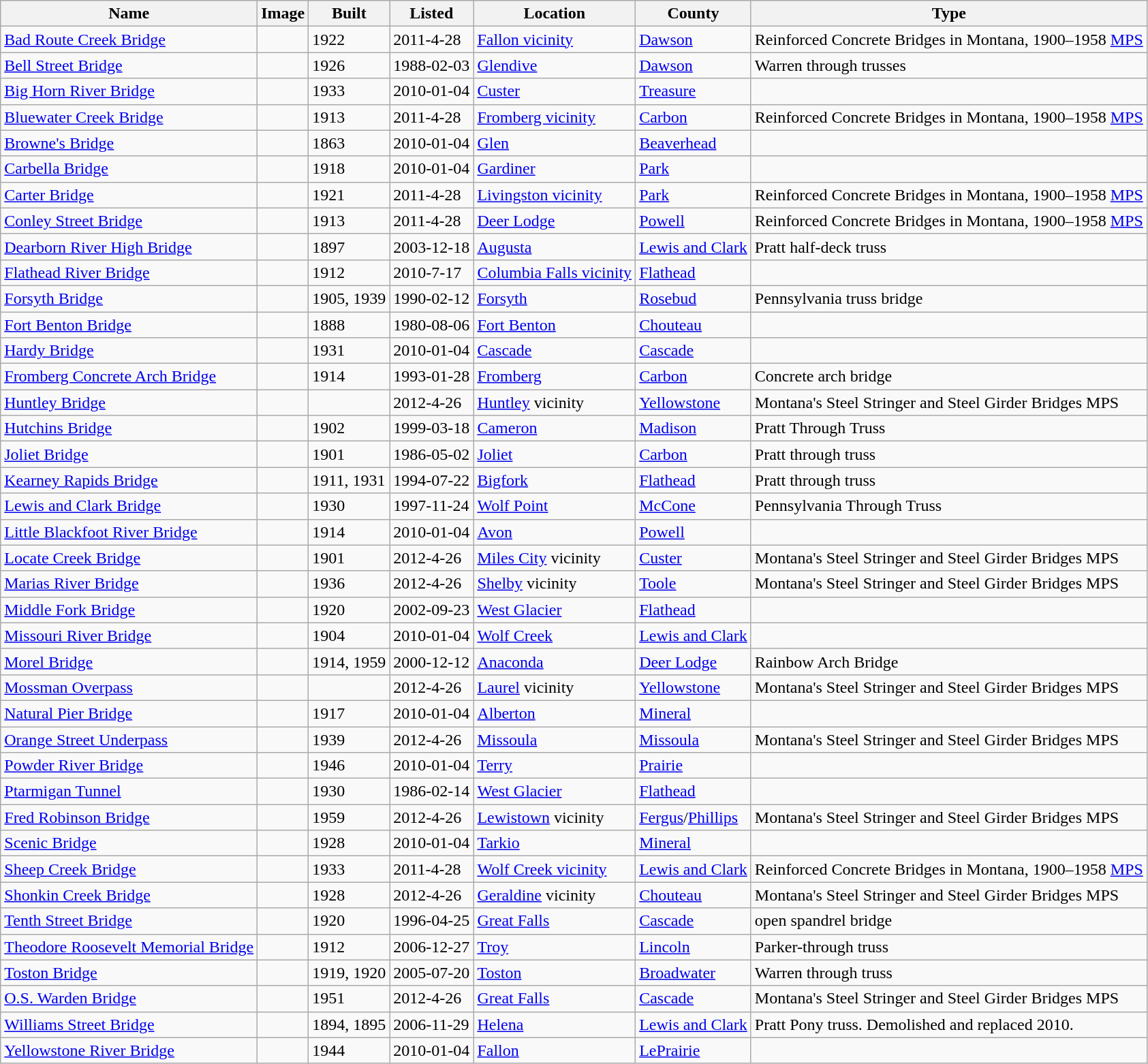<table class="wikitable sortable">
<tr>
<th>Name</th>
<th>Image</th>
<th>Built</th>
<th>Listed</th>
<th>Location</th>
<th>County</th>
<th>Type</th>
</tr>
<tr>
<td><a href='#'>Bad Route Creek Bridge</a></td>
<td></td>
<td>1922</td>
<td>2011-4-28</td>
<td><a href='#'>Fallon vicinity</a> <br><small></small></td>
<td [><a href='#'>Dawson</a></td>
<td> Reinforced Concrete Bridges in Montana, 1900–1958 <a href='#'>MPS</a></td>
</tr>
<tr>
<td><a href='#'>Bell Street Bridge</a></td>
<td></td>
<td>1926</td>
<td>1988-02-03</td>
<td><a href='#'>Glendive</a><br><small></small></td>
<td><a href='#'>Dawson</a></td>
<td>Warren through trusses</td>
</tr>
<tr>
<td><a href='#'>Big Horn River Bridge</a></td>
<td></td>
<td>1933</td>
<td>2010-01-04</td>
<td><a href='#'>Custer</a><br></td>
<td><a href='#'>Treasure</a></td>
<td></td>
</tr>
<tr>
<td><a href='#'>Bluewater Creek Bridge</a></td>
<td></td>
<td>1913</td>
<td>2011-4-28</td>
<td><a href='#'>Fromberg vicinity</a><br><small></small></td>
<td><a href='#'>Carbon</a></td>
<td> Reinforced Concrete Bridges in Montana, 1900–1958 <a href='#'>MPS</a></td>
</tr>
<tr>
<td><a href='#'>Browne's Bridge</a></td>
<td></td>
<td>1863</td>
<td>2010-01-04</td>
<td><a href='#'>Glen</a><br></td>
<td><a href='#'>Beaverhead</a></td>
<td></td>
</tr>
<tr>
<td><a href='#'>Carbella Bridge</a></td>
<td></td>
<td>1918</td>
<td>2010-01-04</td>
<td><a href='#'>Gardiner</a><br><small></small></td>
<td><a href='#'>Park</a></td>
<td></td>
</tr>
<tr>
<td><a href='#'>Carter Bridge</a></td>
<td></td>
<td>1921</td>
<td>2011-4-28</td>
<td><a href='#'>Livingston vicinity</a> <br><small></small></td>
<td [><a href='#'>Park</a></td>
<td> Reinforced Concrete Bridges in Montana, 1900–1958 <a href='#'>MPS</a></td>
</tr>
<tr>
<td><a href='#'>Conley Street Bridge</a></td>
<td></td>
<td>1913</td>
<td>2011-4-28</td>
<td><a href='#'>Deer Lodge</a> <br><small></small></td>
<td [><a href='#'>Powell</a></td>
<td> Reinforced Concrete Bridges in Montana, 1900–1958 <a href='#'>MPS</a></td>
</tr>
<tr>
<td><a href='#'>Dearborn River High Bridge</a></td>
<td></td>
<td>1897</td>
<td>2003-12-18</td>
<td><a href='#'>Augusta</a><br><small></small></td>
<td><a href='#'>Lewis and Clark</a></td>
<td>Pratt half-deck truss</td>
</tr>
<tr>
<td><a href='#'>Flathead River Bridge</a></td>
<td></td>
<td>1912</td>
<td>2010-7-17</td>
<td><a href='#'>Columbia Falls vicinity</a><br></td>
<td><a href='#'>Flathead</a></td>
<td></td>
</tr>
<tr>
<td><a href='#'>Forsyth Bridge</a></td>
<td></td>
<td>1905, 1939</td>
<td>1990-02-12</td>
<td><a href='#'>Forsyth</a><br><small></small></td>
<td><a href='#'>Rosebud</a></td>
<td>Pennsylvania truss bridge</td>
</tr>
<tr>
<td><a href='#'>Fort Benton Bridge</a></td>
<td></td>
<td>1888</td>
<td>1980-08-06</td>
<td><a href='#'>Fort Benton</a><br><small></small></td>
<td><a href='#'>Chouteau</a></td>
<td></td>
</tr>
<tr>
<td><a href='#'>Hardy Bridge</a></td>
<td></td>
<td>1931</td>
<td>2010-01-04</td>
<td><a href='#'>Cascade</a><br></td>
<td><a href='#'>Cascade</a></td>
<td></td>
</tr>
<tr>
<td><a href='#'>Fromberg Concrete Arch Bridge</a></td>
<td></td>
<td>1914</td>
<td>1993-01-28</td>
<td><a href='#'>Fromberg</a><br><small></small></td>
<td><a href='#'>Carbon</a></td>
<td>Concrete arch bridge</td>
</tr>
<tr>
<td><a href='#'>Huntley Bridge</a></td>
<td></td>
<td></td>
<td>2012-4-26</td>
<td><a href='#'>Huntley</a> vicinity<br><small></small></td>
<td><a href='#'>Yellowstone</a></td>
<td>Montana's Steel Stringer and Steel Girder Bridges MPS </td>
</tr>
<tr>
<td><a href='#'>Hutchins Bridge</a></td>
<td></td>
<td>1902</td>
<td>1999-03-18</td>
<td><a href='#'>Cameron</a><br><small></small></td>
<td><a href='#'>Madison</a></td>
<td>Pratt Through Truss</td>
</tr>
<tr>
<td><a href='#'>Joliet Bridge</a></td>
<td></td>
<td>1901</td>
<td>1986-05-02</td>
<td><a href='#'>Joliet</a><br><small></small></td>
<td><a href='#'>Carbon</a></td>
<td>Pratt through truss</td>
</tr>
<tr>
<td><a href='#'>Kearney Rapids Bridge</a></td>
<td></td>
<td>1911, 1931</td>
<td>1994-07-22</td>
<td><a href='#'>Bigfork</a></td>
<td><a href='#'>Flathead</a></td>
<td>Pratt through truss</td>
</tr>
<tr>
<td><a href='#'>Lewis and Clark Bridge</a></td>
<td></td>
<td>1930</td>
<td>1997-11-24</td>
<td><a href='#'>Wolf Point</a><br><small></small></td>
<td><a href='#'>McCone</a></td>
<td>Pennsylvania Through Truss</td>
</tr>
<tr>
<td><a href='#'>Little Blackfoot River Bridge</a></td>
<td></td>
<td>1914</td>
<td>2010-01-04</td>
<td><a href='#'>Avon</a><br></td>
<td><a href='#'>Powell</a></td>
<td><br></td>
</tr>
<tr>
<td><a href='#'>Locate Creek Bridge</a></td>
<td></td>
<td>1901</td>
<td>2012-4-26</td>
<td><a href='#'>Miles City</a> vicinity<br><small></small></td>
<td><a href='#'>Custer</a></td>
<td>Montana's Steel Stringer and Steel Girder Bridges MPS </td>
</tr>
<tr>
<td><a href='#'>Marias River Bridge</a></td>
<td></td>
<td>1936</td>
<td>2012-4-26</td>
<td><a href='#'>Shelby</a> vicinity<br><small></small></td>
<td><a href='#'>Toole</a></td>
<td>Montana's Steel Stringer and Steel Girder Bridges MPS </td>
</tr>
<tr>
<td><a href='#'>Middle Fork Bridge</a></td>
<td></td>
<td>1920</td>
<td>2002-09-23</td>
<td><a href='#'>West Glacier</a></td>
<td><a href='#'>Flathead</a></td>
<td></td>
</tr>
<tr>
<td><a href='#'>Missouri River Bridge</a></td>
<td></td>
<td>1904</td>
<td>2010-01-04</td>
<td><a href='#'>Wolf Creek</a><br><small></small></td>
<td><a href='#'>Lewis and Clark</a></td>
<td></td>
</tr>
<tr>
<td><a href='#'>Morel Bridge</a></td>
<td></td>
<td>1914, 1959</td>
<td>2000-12-12</td>
<td><a href='#'>Anaconda</a><br><small></small></td>
<td><a href='#'>Deer Lodge</a></td>
<td>Rainbow Arch Bridge</td>
</tr>
<tr>
<td><a href='#'>Mossman Overpass</a></td>
<td></td>
<td></td>
<td>2012-4-26</td>
<td><a href='#'>Laurel</a> vicinity</td>
<td><a href='#'>Yellowstone</a></td>
<td>Montana's Steel Stringer and Steel Girder Bridges MPS </td>
</tr>
<tr>
<td><a href='#'>Natural Pier Bridge</a></td>
<td></td>
<td>1917</td>
<td>2010-01-04</td>
<td><a href='#'>Alberton</a><br></td>
<td><a href='#'>Mineral</a></td>
<td><br></td>
</tr>
<tr>
<td><a href='#'>Orange Street Underpass</a></td>
<td></td>
<td>1939</td>
<td>2012-4-26</td>
<td><a href='#'>Missoula</a><br><small></small></td>
<td><a href='#'>Missoula</a></td>
<td>Montana's Steel Stringer and Steel Girder Bridges MPS </td>
</tr>
<tr>
<td><a href='#'>Powder River Bridge</a></td>
<td></td>
<td>1946</td>
<td>2010-01-04</td>
<td><a href='#'>Terry</a><br></td>
<td><a href='#'>Prairie</a></td>
<td></td>
</tr>
<tr>
<td><a href='#'>Ptarmigan Tunnel</a></td>
<td></td>
<td>1930</td>
<td>1986-02-14</td>
<td><a href='#'>West Glacier</a><br><small></small></td>
<td><a href='#'>Flathead</a></td>
<td></td>
</tr>
<tr>
<td><a href='#'>Fred Robinson Bridge</a></td>
<td></td>
<td>1959</td>
<td>2012-4-26</td>
<td><a href='#'>Lewistown</a> vicinity<br><small></small></td>
<td><a href='#'>Fergus</a>/<a href='#'>Phillips</a></td>
<td>Montana's Steel Stringer and Steel Girder Bridges MPS </td>
</tr>
<tr>
<td><a href='#'>Scenic Bridge</a></td>
<td></td>
<td>1928</td>
<td>2010-01-04</td>
<td><a href='#'>Tarkio</a><br></td>
<td><a href='#'>Mineral</a></td>
<td></td>
</tr>
<tr>
<td><a href='#'>Sheep Creek Bridge</a></td>
<td></td>
<td>1933</td>
<td>2011-4-28</td>
<td><a href='#'>Wolf Creek vicinity</a> <br><small></small></td>
<td [><a href='#'>Lewis and Clark</a></td>
<td> Reinforced Concrete Bridges in Montana, 1900–1958 <a href='#'>MPS</a></td>
</tr>
<tr>
<td><a href='#'>Shonkin Creek Bridge</a></td>
<td></td>
<td>1928</td>
<td>2012-4-26</td>
<td><a href='#'>Geraldine</a> vicinity<br><small></small></td>
<td><a href='#'>Chouteau</a></td>
<td>Montana's Steel Stringer and Steel Girder Bridges MPS </td>
</tr>
<tr>
<td><a href='#'>Tenth Street Bridge</a></td>
<td></td>
<td>1920</td>
<td>1996-04-25</td>
<td><a href='#'>Great Falls</a><br><small></small></td>
<td><a href='#'>Cascade</a></td>
<td>open spandrel bridge</td>
</tr>
<tr>
<td><a href='#'>Theodore Roosevelt Memorial Bridge</a></td>
<td></td>
<td>1912</td>
<td>2006-12-27</td>
<td><a href='#'>Troy</a><br><small></small></td>
<td><a href='#'>Lincoln</a></td>
<td>Parker-through truss</td>
</tr>
<tr>
<td><a href='#'>Toston Bridge</a></td>
<td></td>
<td>1919, 1920</td>
<td>2005-07-20</td>
<td><a href='#'>Toston</a><br><small></small></td>
<td><a href='#'>Broadwater</a></td>
<td>Warren through truss</td>
</tr>
<tr>
<td><a href='#'>O.S. Warden Bridge</a></td>
<td></td>
<td>1951</td>
<td>2012-4-26</td>
<td><a href='#'>Great Falls</a><br><small></small></td>
<td><a href='#'>Cascade</a></td>
<td>Montana's Steel Stringer and Steel Girder Bridges MPS </td>
</tr>
<tr>
<td><a href='#'>Williams Street Bridge</a></td>
<td></td>
<td>1894, 1895</td>
<td>2006-11-29</td>
<td><a href='#'>Helena</a><br><small></small></td>
<td><a href='#'>Lewis and Clark</a></td>
<td>Pratt Pony truss. Demolished and replaced 2010.</td>
</tr>
<tr>
<td><a href='#'>Yellowstone River Bridge</a></td>
<td></td>
<td>1944</td>
<td>2010-01-04</td>
<td><a href='#'>Fallon</a><br></td>
<td><a href='#'>LePrairie</a></td>
<td></td>
</tr>
</table>
